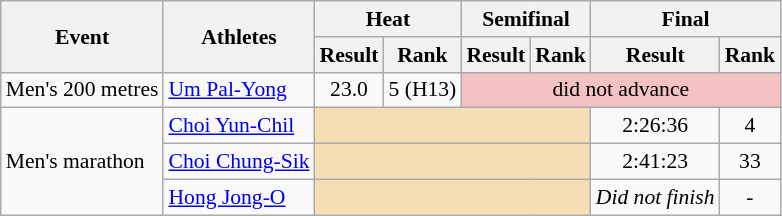<table class=wikitable style="font-size:90%">
<tr>
<th rowspan="2">Event</th>
<th rowspan="2">Athletes</th>
<th colspan="2">Heat</th>
<th colspan="2">Semifinal</th>
<th colspan="2">Final</th>
</tr>
<tr>
<th>Result</th>
<th>Rank</th>
<th>Result</th>
<th>Rank</th>
<th>Result</th>
<th>Rank</th>
</tr>
<tr>
<td>Men's 200 metres</td>
<td><a href='#'>Um Pal-Yong</a></td>
<td align=center>23.0</td>
<td align=center>5 (H13)</td>
<td align=center bgcolor="f4c2c2" colspan=4>did not advance</td>
</tr>
<tr>
<td rowspan=3>Men's marathon</td>
<td><a href='#'>Choi Yun-Chil</a></td>
<td colspan="4" bgcolor="wheat"></td>
<td align=center>2:26:36</td>
<td align=center>4</td>
</tr>
<tr>
<td><a href='#'>Choi Chung-Sik</a></td>
<td colspan="4" bgcolor="wheat"></td>
<td align=center>2:41:23</td>
<td align=center>33</td>
</tr>
<tr>
<td><a href='#'>Hong Jong-O</a></td>
<td colspan="4" bgcolor="wheat"></td>
<td align=center><em>Did not finish</em></td>
<td align=center>-</td>
</tr>
</table>
